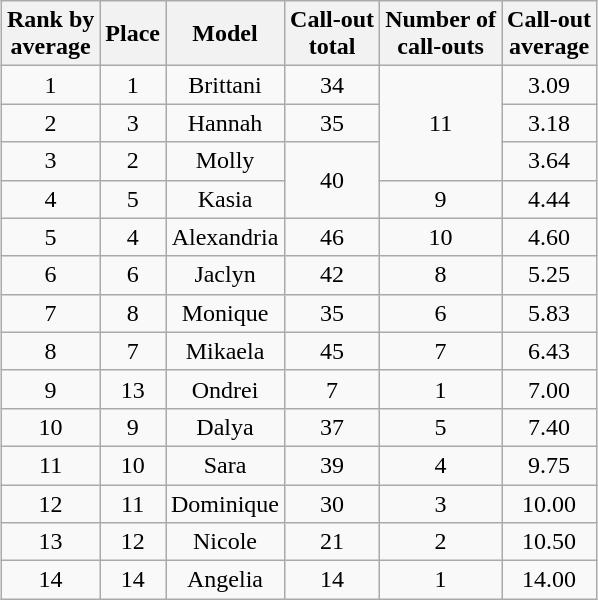<table class="wikitable sortable" style="margin:auto; text-align:center; white-space:nowrap">
<tr>
<th>Rank by<br>average</th>
<th>Place</th>
<th>Model</th>
<th>Call-out<br>total</th>
<th>Number of<br>call-outs</th>
<th>Call-out<br>average</th>
</tr>
<tr>
<td>1</td>
<td>1</td>
<td>Brittani</td>
<td>34</td>
<td rowspan="3">11</td>
<td>3.09</td>
</tr>
<tr>
<td>2</td>
<td>3</td>
<td>Hannah</td>
<td>35</td>
<td>3.18</td>
</tr>
<tr>
<td>3</td>
<td>2</td>
<td>Molly</td>
<td rowspan="2">40</td>
<td>3.64</td>
</tr>
<tr>
<td>4</td>
<td>5</td>
<td>Kasia</td>
<td>9</td>
<td>4.44</td>
</tr>
<tr>
<td>5</td>
<td>4</td>
<td>Alexandria</td>
<td>46</td>
<td>10</td>
<td>4.60</td>
</tr>
<tr>
<td>6</td>
<td>6</td>
<td>Jaclyn</td>
<td>42</td>
<td>8</td>
<td>5.25</td>
</tr>
<tr>
<td>7</td>
<td>8</td>
<td>Monique</td>
<td>35</td>
<td>6</td>
<td>5.83</td>
</tr>
<tr>
<td>8</td>
<td>7</td>
<td>Mikaela</td>
<td>45</td>
<td>7</td>
<td>6.43</td>
</tr>
<tr>
<td>9</td>
<td>13</td>
<td>Ondrei</td>
<td>7</td>
<td>1</td>
<td>7.00</td>
</tr>
<tr>
<td>10</td>
<td>9</td>
<td>Dalya</td>
<td>37</td>
<td>5</td>
<td>7.40</td>
</tr>
<tr>
<td>11</td>
<td>10</td>
<td>Sara</td>
<td>39</td>
<td>4</td>
<td>9.75</td>
</tr>
<tr>
<td>12</td>
<td>11</td>
<td>Dominique</td>
<td>30</td>
<td>3</td>
<td>10.00</td>
</tr>
<tr>
<td>13</td>
<td>12</td>
<td>Nicole</td>
<td>21</td>
<td>2</td>
<td>10.50</td>
</tr>
<tr>
<td>14</td>
<td>14</td>
<td>Angelia</td>
<td>14</td>
<td>1</td>
<td>14.00</td>
</tr>
</table>
